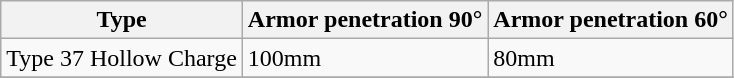<table class= "wikitable">
<tr>
<th>Type</th>
<th>Armor penetration 90°</th>
<th>Armor penetration 60°</th>
</tr>
<tr>
<td>Type 37 Hollow Charge</td>
<td>100mm</td>
<td>80mm</td>
</tr>
<tr>
</tr>
</table>
